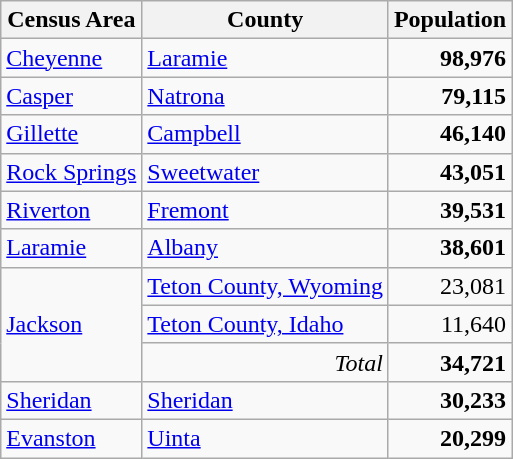<table class=wikitable>
<tr>
<th>Census Area</th>
<th>County</th>
<th>Population</th>
</tr>
<tr>
<td><a href='#'>Cheyenne</a></td>
<td><a href='#'>Laramie</a></td>
<td style="text-align: right;"><strong>98,976</strong></td>
</tr>
<tr>
<td><a href='#'>Casper</a></td>
<td><a href='#'>Natrona</a></td>
<td style="text-align: right;"><strong>79,115</strong></td>
</tr>
<tr>
<td><a href='#'>Gillette</a></td>
<td><a href='#'>Campbell</a></td>
<td style="text-align: right;"><strong>46,140</strong></td>
</tr>
<tr>
<td><a href='#'>Rock Springs</a></td>
<td><a href='#'>Sweetwater</a></td>
<td style="text-align: right;"><strong>43,051</strong></td>
</tr>
<tr>
<td><a href='#'>Riverton</a></td>
<td><a href='#'>Fremont</a></td>
<td style="text-align: right;"><strong>39,531</strong></td>
</tr>
<tr>
<td><a href='#'>Laramie</a></td>
<td><a href='#'>Albany</a></td>
<td style="text-align: right;"><strong>38,601</strong></td>
</tr>
<tr>
<td rowspan=3><a href='#'>Jackson</a></td>
<td><a href='#'>Teton County, Wyoming</a></td>
<td style="text-align: right;">23,081</td>
</tr>
<tr>
<td><a href='#'>Teton County, Idaho</a></td>
<td style="text-align: right;">11,640</td>
</tr>
<tr style="text-align: right;">
<td><em>Total</em></td>
<td><strong>34,721</strong></td>
</tr>
<tr>
<td><a href='#'>Sheridan</a></td>
<td><a href='#'>Sheridan</a></td>
<td style="text-align: right;"><strong>30,233</strong></td>
</tr>
<tr>
<td><a href='#'>Evanston</a></td>
<td><a href='#'>Uinta</a></td>
<td style="text-align: right;"><strong>20,299</strong></td>
</tr>
</table>
